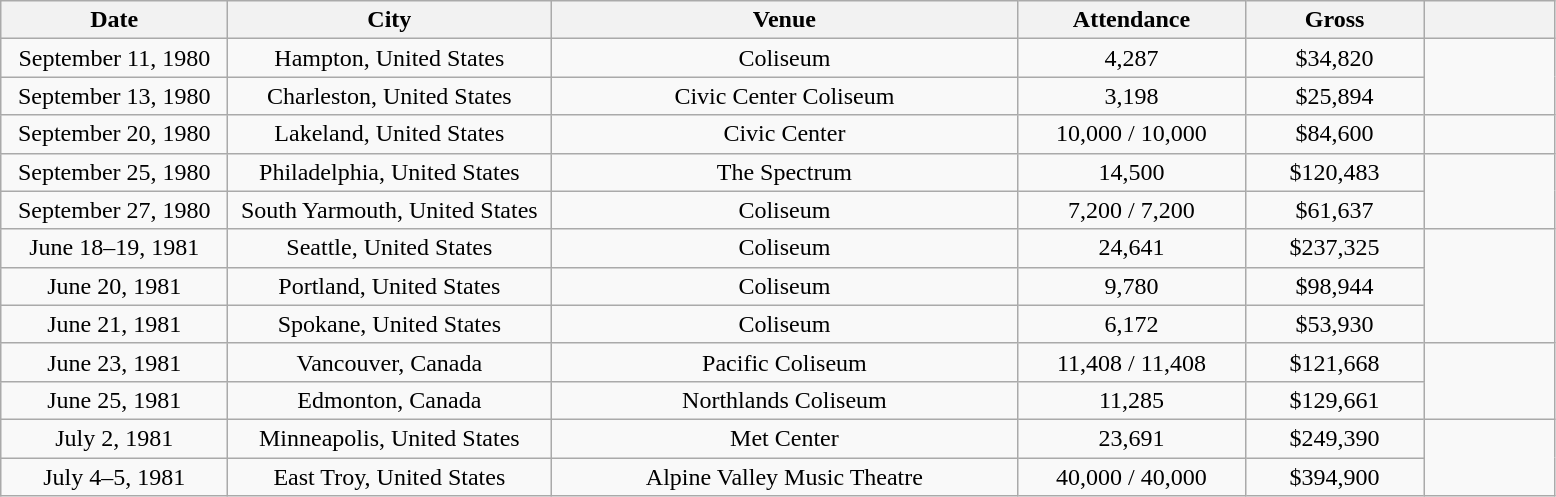<table class="wikitable sortable plainrowheaders" style="text-align:center;">
<tr>
<th scope="col" style="width:9em;">Date</th>
<th scope="col" style="width:13em;">City</th>
<th scope="col" style="width:19em;">Venue</th>
<th scope="col" style="width:9em;">Attendance</th>
<th scope="col" style="width:7em;">Gross</th>
<th scope="col" style="width:5em;" class="unsortable"></th>
</tr>
<tr>
<td>September 11, 1980</td>
<td>Hampton, United States</td>
<td>Coliseum</td>
<td>4,287</td>
<td>$34,820</td>
<td rowspan="2"></td>
</tr>
<tr>
<td>September 13, 1980</td>
<td>Charleston, United States</td>
<td>Civic Center Coliseum</td>
<td>3,198</td>
<td>$25,894</td>
</tr>
<tr>
<td>September 20, 1980</td>
<td>Lakeland, United States</td>
<td>Civic Center</td>
<td>10,000 / 10,000</td>
<td>$84,600</td>
<td></td>
</tr>
<tr>
<td>September 25, 1980</td>
<td>Philadelphia, United States</td>
<td>The Spectrum</td>
<td>14,500</td>
<td>$120,483</td>
<td rowspan="2"></td>
</tr>
<tr>
<td>September 27, 1980</td>
<td>South Yarmouth, United States</td>
<td>Coliseum</td>
<td>7,200 / 7,200</td>
<td>$61,637</td>
</tr>
<tr>
<td>June 18–19, 1981</td>
<td>Seattle, United States</td>
<td>Coliseum</td>
<td>24,641</td>
<td>$237,325</td>
<td rowspan="3"></td>
</tr>
<tr>
<td>June 20, 1981</td>
<td>Portland, United States</td>
<td>Coliseum</td>
<td>9,780</td>
<td>$98,944</td>
</tr>
<tr>
<td>June 21, 1981</td>
<td>Spokane, United States</td>
<td>Coliseum</td>
<td>6,172</td>
<td>$53,930</td>
</tr>
<tr>
<td>June 23, 1981</td>
<td>Vancouver, Canada</td>
<td>Pacific Coliseum</td>
<td>11,408 / 11,408</td>
<td>$121,668</td>
<td rowspan="2"></td>
</tr>
<tr>
<td>June 25, 1981</td>
<td>Edmonton, Canada</td>
<td>Northlands Coliseum</td>
<td>11,285</td>
<td>$129,661</td>
</tr>
<tr>
<td>July 2, 1981</td>
<td>Minneapolis, United States</td>
<td>Met Center</td>
<td>23,691</td>
<td>$249,390</td>
<td rowspan="2"></td>
</tr>
<tr>
<td>July 4–5, 1981</td>
<td>East Troy, United States</td>
<td>Alpine Valley Music Theatre</td>
<td>40,000 / 40,000</td>
<td>$394,900</td>
</tr>
</table>
